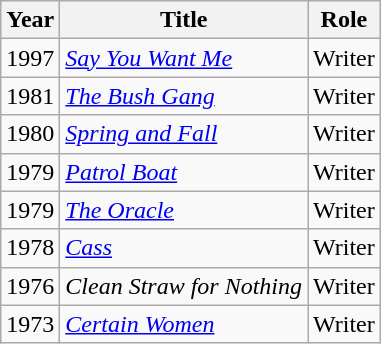<table class="wikitable">
<tr>
<th>Year</th>
<th>Title</th>
<th>Role</th>
</tr>
<tr>
<td>1997</td>
<td><em><a href='#'>Say You Want Me</a></em></td>
<td>Writer</td>
</tr>
<tr>
<td>1981</td>
<td><em><a href='#'>The Bush Gang</a></em></td>
<td>Writer</td>
</tr>
<tr>
<td>1980</td>
<td><em><a href='#'>Spring and Fall</a></em></td>
<td>Writer</td>
</tr>
<tr>
<td>1979</td>
<td><em><a href='#'>Patrol Boat</a></em></td>
<td>Writer</td>
</tr>
<tr>
<td>1979</td>
<td><em><a href='#'>The Oracle</a></em></td>
<td>Writer</td>
</tr>
<tr>
<td>1978</td>
<td><em><a href='#'>Cass</a></em></td>
<td>Writer</td>
</tr>
<tr>
<td>1976</td>
<td><em>Clean Straw for Nothing</em></td>
<td>Writer</td>
</tr>
<tr>
<td>1973</td>
<td><em><a href='#'>Certain Women</a></em></td>
<td>Writer</td>
</tr>
</table>
